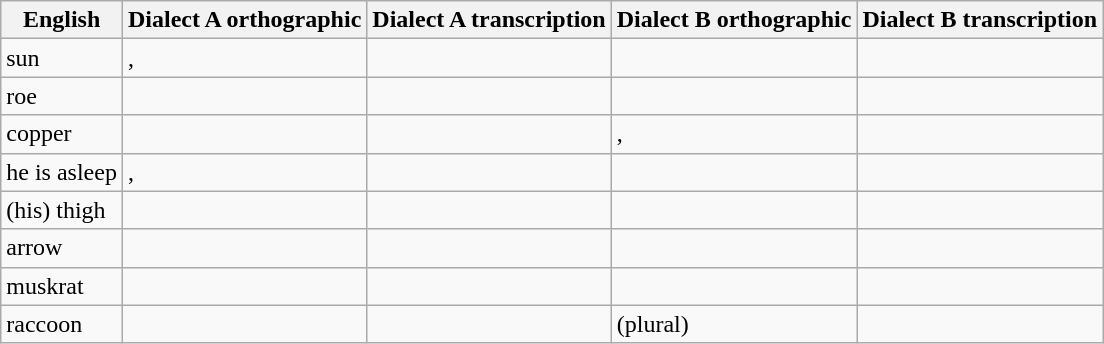<table class="wikitable" align="center">
<tr>
<th><strong>English</strong></th>
<th><strong>Dialect A orthographic</strong></th>
<th><strong>Dialect A transcription</strong></th>
<th><strong>Dialect B orthographic</strong></th>
<th><strong>Dialect B transcription </strong></th>
</tr>
<tr>
<td>sun</td>
<td>, </td>
<td></td>
<td></td>
<td></td>
</tr>
<tr>
<td>roe</td>
<td></td>
<td></td>
<td></td>
<td></td>
</tr>
<tr>
<td>copper</td>
<td></td>
<td></td>
<td>, </td>
<td></td>
</tr>
<tr>
<td>he is asleep</td>
<td>, </td>
<td></td>
<td></td>
<td></td>
</tr>
<tr>
<td>(his) thigh</td>
<td></td>
<td></td>
<td></td>
<td></td>
</tr>
<tr>
<td>arrow</td>
<td></td>
<td></td>
<td></td>
<td></td>
</tr>
<tr>
<td>muskrat</td>
<td></td>
<td></td>
<td></td>
<td></td>
</tr>
<tr>
<td>raccoon</td>
<td></td>
<td></td>
<td> (plural)</td>
<td></td>
</tr>
</table>
